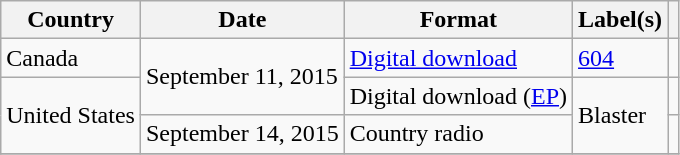<table class="wikitable">
<tr>
<th>Country</th>
<th>Date</th>
<th>Format</th>
<th>Label(s)</th>
<th></th>
</tr>
<tr>
<td>Canada</td>
<td rowspan="2">September 11, 2015</td>
<td><a href='#'>Digital download</a></td>
<td><a href='#'>604</a></td>
<td></td>
</tr>
<tr>
<td rowspan="2">United States</td>
<td>Digital download (<a href='#'>EP</a>)</td>
<td rowspan="2">Blaster</td>
<td></td>
</tr>
<tr>
<td>September 14, 2015</td>
<td>Country radio</td>
<td></td>
</tr>
<tr>
</tr>
</table>
